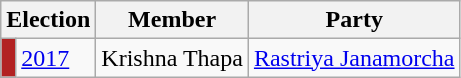<table class="wikitable">
<tr>
<th colspan="2">Election</th>
<th>Member</th>
<th>Party</th>
</tr>
<tr>
<td style="background-color:firebrick"></td>
<td><a href='#'>2017</a></td>
<td>Krishna Thapa</td>
<td><a href='#'>Rastriya Janamorcha</a></td>
</tr>
</table>
